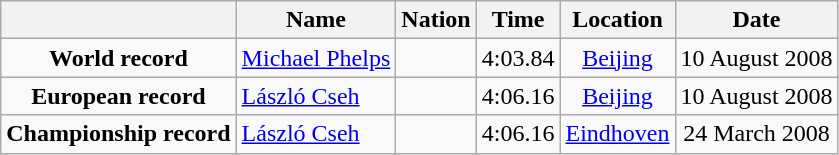<table class=wikitable style=text-align:center>
<tr>
<th></th>
<th>Name</th>
<th>Nation</th>
<th>Time</th>
<th>Location</th>
<th>Date</th>
</tr>
<tr>
<td><strong>World record</strong></td>
<td align=left><a href='#'>Michael Phelps</a></td>
<td align=left></td>
<td align=left>4:03.84</td>
<td><a href='#'>Beijing</a></td>
<td>10 August 2008</td>
</tr>
<tr>
<td><strong>European record</strong></td>
<td align=left><a href='#'>László Cseh</a></td>
<td align=left></td>
<td align=left>4:06.16</td>
<td><a href='#'>Beijing</a></td>
<td>10 August 2008</td>
</tr>
<tr>
<td><strong>Championship record</strong></td>
<td align=left><a href='#'>László Cseh</a></td>
<td align=left></td>
<td align=left>4:06.16</td>
<td><a href='#'>Eindhoven</a></td>
<td>24 March 2008</td>
</tr>
</table>
